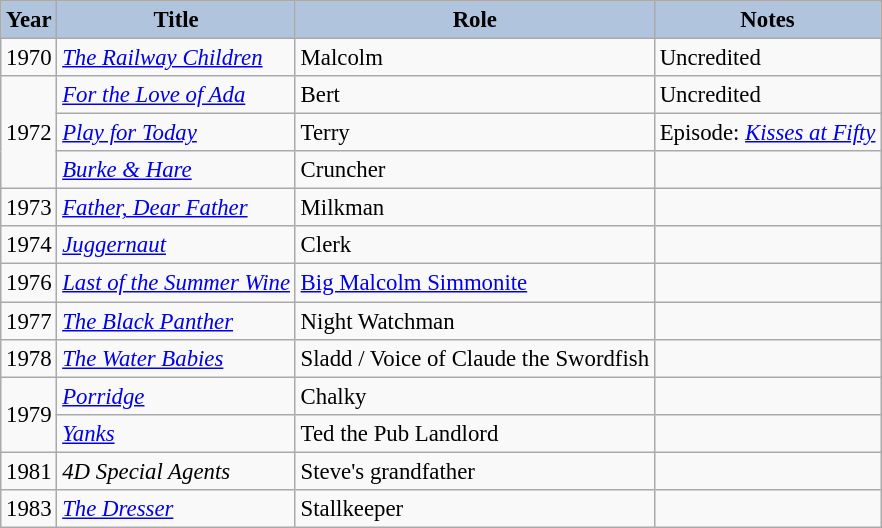<table class="wikitable" style="font-size:95%">
<tr style="text-align:center;">
<th style="background:#B0C4DE;">Year</th>
<th style="background:#B0C4DE;">Title</th>
<th style="background:#B0C4DE;">Role</th>
<th style="background:#B0C4DE;">Notes</th>
</tr>
<tr>
<td>1970</td>
<td><em><a href='#'>The Railway Children</a></em></td>
<td>Malcolm</td>
<td>Uncredited</td>
</tr>
<tr>
<td rowspan=3>1972</td>
<td><em><a href='#'>For the Love of Ada</a></em></td>
<td>Bert</td>
<td>Uncredited</td>
</tr>
<tr>
<td><em><a href='#'>Play for Today</a></em></td>
<td>Terry</td>
<td>Episode: <em><a href='#'>Kisses at Fifty</a></em></td>
</tr>
<tr>
<td><em><a href='#'>Burke & Hare</a></em></td>
<td>Cruncher</td>
<td></td>
</tr>
<tr>
<td>1973</td>
<td><em><a href='#'>Father, Dear Father</a></em></td>
<td>Milkman</td>
<td></td>
</tr>
<tr>
<td>1974</td>
<td><em><a href='#'>Juggernaut</a></em></td>
<td>Clerk</td>
<td></td>
</tr>
<tr>
<td>1976</td>
<td><em><a href='#'>Last of the Summer Wine</a></em></td>
<td><a href='#'>Big Malcolm Simmonite</a></td>
<td></td>
</tr>
<tr>
<td>1977</td>
<td><em><a href='#'>The Black Panther</a></em></td>
<td>Night Watchman</td>
<td></td>
</tr>
<tr>
<td>1978</td>
<td><em><a href='#'>The Water Babies</a></em></td>
<td>Sladd / Voice of Claude the Swordfish</td>
<td></td>
</tr>
<tr>
<td rowspan=2>1979</td>
<td><em><a href='#'>Porridge</a></em></td>
<td>Chalky</td>
<td></td>
</tr>
<tr>
<td><em><a href='#'>Yanks</a></em></td>
<td>Ted the Pub Landlord</td>
<td></td>
</tr>
<tr>
<td>1981</td>
<td><em>4D Special Agents</em></td>
<td>Steve's grandfather</td>
<td></td>
</tr>
<tr>
<td>1983</td>
<td><em><a href='#'>The Dresser</a></em></td>
<td>Stallkeeper</td>
<td></td>
</tr>
</table>
